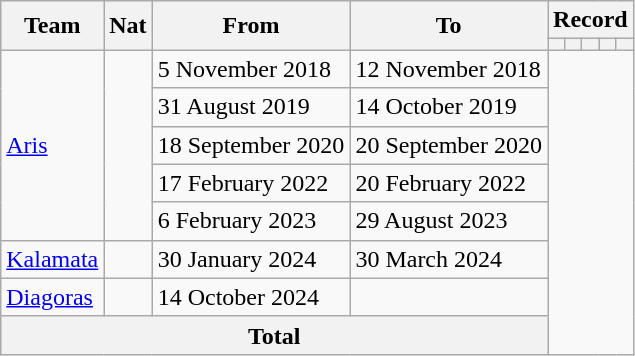<table class="wikitable" style="text-align: center">
<tr>
<th rowspan="2">Team</th>
<th rowspan="2">Nat</th>
<th rowspan="2">From</th>
<th rowspan="2">To</th>
<th colspan="5">Record</th>
</tr>
<tr>
<th></th>
<th></th>
<th></th>
<th></th>
<th></th>
</tr>
<tr>
<td rowspan="5" align="left"><a href='#'>Aris</a></td>
<td rowspan="5"></td>
<td align="left">5 November 2018</td>
<td align="left">12 November 2018<br></td>
</tr>
<tr>
<td align="left">31 August 2019</td>
<td align="left">14 October 2019<br></td>
</tr>
<tr>
<td align="left">18 September 2020</td>
<td align="left">20 September 2020<br></td>
</tr>
<tr>
<td align="left">17 February 2022</td>
<td align="left">20 February 2022<br></td>
</tr>
<tr>
<td align="left">6 February 2023</td>
<td align="left">29 August 2023<br></td>
</tr>
<tr>
<td align="left"><a href='#'>Kalamata</a></td>
<td></td>
<td align="left">30 January 2024</td>
<td align="left">30 March 2024<br></td>
</tr>
<tr>
<td align="left"><a href='#'>Diagoras</a></td>
<td></td>
<td align="left">14 October 2024</td>
<td align="left"><br></td>
</tr>
<tr>
<th colspan="4">Total<br></th>
</tr>
</table>
